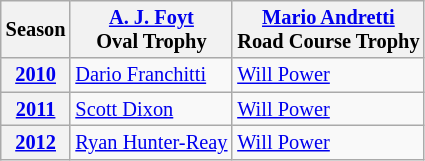<table class="wikitable" style="font-size:85%;">
<tr>
<th>Season</th>
<th><a href='#'>A. J. Foyt</a><br>Oval Trophy</th>
<th><a href='#'>Mario Andretti</a><br>Road Course Trophy</th>
</tr>
<tr>
<th><a href='#'>2010</a></th>
<td> <a href='#'>Dario Franchitti</a></td>
<td> <a href='#'>Will Power</a></td>
</tr>
<tr>
<th><a href='#'>2011</a></th>
<td> <a href='#'>Scott Dixon</a></td>
<td> <a href='#'>Will Power</a></td>
</tr>
<tr>
<th><a href='#'>2012</a></th>
<td> <a href='#'>Ryan Hunter-Reay</a></td>
<td> <a href='#'>Will Power</a></td>
</tr>
</table>
